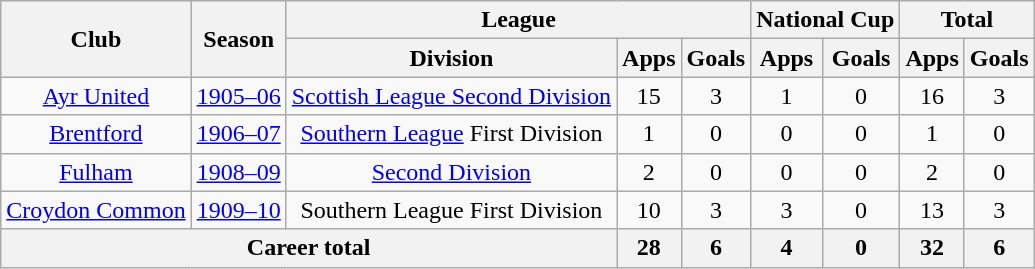<table class="wikitable" style="text-align: center;">
<tr>
<th rowspan="2">Club</th>
<th rowspan="2">Season</th>
<th colspan="3">League</th>
<th colspan="2">National Cup</th>
<th colspan="2">Total</th>
</tr>
<tr>
<th>Division</th>
<th>Apps</th>
<th>Goals</th>
<th>Apps</th>
<th>Goals</th>
<th>Apps</th>
<th>Goals</th>
</tr>
<tr>
<td><a href='#'>Ayr United</a></td>
<td><a href='#'>1905–06</a></td>
<td><a href='#'>Scottish League Second Division</a></td>
<td>15</td>
<td>3</td>
<td>1</td>
<td>0</td>
<td>16</td>
<td>3</td>
</tr>
<tr>
<td><a href='#'>Brentford</a></td>
<td><a href='#'>1906–07</a></td>
<td><a href='#'>Southern League</a> First Division</td>
<td>1</td>
<td>0</td>
<td>0</td>
<td>0</td>
<td>1</td>
<td>0</td>
</tr>
<tr>
<td><a href='#'>Fulham</a></td>
<td><a href='#'>1908–09</a></td>
<td><a href='#'>Second Division</a></td>
<td>2</td>
<td>0</td>
<td>0</td>
<td>0</td>
<td>2</td>
<td>0</td>
</tr>
<tr>
<td><a href='#'>Croydon Common</a></td>
<td><a href='#'>1909–10</a></td>
<td>Southern League First Division</td>
<td>10</td>
<td>3</td>
<td>3</td>
<td>0</td>
<td>13</td>
<td>3</td>
</tr>
<tr>
<th colspan="3">Career total</th>
<th>28</th>
<th>6</th>
<th>4</th>
<th>0</th>
<th>32</th>
<th>6</th>
</tr>
</table>
